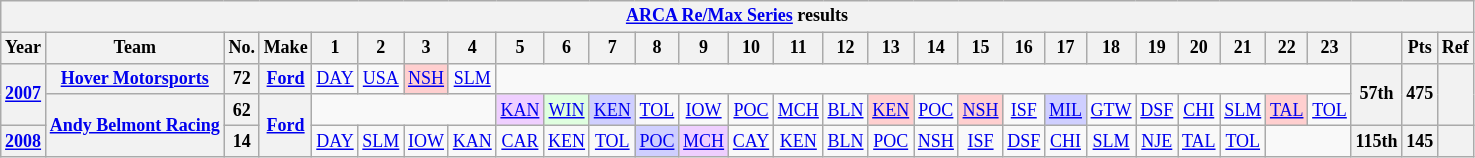<table class="wikitable" style="text-align:center; font-size:75%">
<tr>
<th colspan=45><a href='#'>ARCA Re/Max Series</a> results</th>
</tr>
<tr>
<th>Year</th>
<th>Team</th>
<th>No.</th>
<th>Make</th>
<th>1</th>
<th>2</th>
<th>3</th>
<th>4</th>
<th>5</th>
<th>6</th>
<th>7</th>
<th>8</th>
<th>9</th>
<th>10</th>
<th>11</th>
<th>12</th>
<th>13</th>
<th>14</th>
<th>15</th>
<th>16</th>
<th>17</th>
<th>18</th>
<th>19</th>
<th>20</th>
<th>21</th>
<th>22</th>
<th>23</th>
<th></th>
<th>Pts</th>
<th>Ref</th>
</tr>
<tr>
<th rowspan=2><a href='#'>2007</a></th>
<th><a href='#'>Hover Motorsports</a></th>
<th>72</th>
<th><a href='#'>Ford</a></th>
<td><a href='#'>DAY</a></td>
<td><a href='#'>USA</a></td>
<td style="background:#FFCFCF;"><a href='#'>NSH</a><br></td>
<td><a href='#'>SLM</a></td>
<td colspan=19></td>
<th rowspan=2>57th</th>
<th rowspan=2>475</th>
<th rowspan=2></th>
</tr>
<tr>
<th rowspan=2><a href='#'>Andy Belmont Racing</a></th>
<th>62</th>
<th rowspan=2><a href='#'>Ford</a></th>
<td colspan=4></td>
<td style="background:#EFCFFF;"><a href='#'>KAN</a><br></td>
<td style="background:#DFFFDF;"><a href='#'>WIN</a><br></td>
<td style="background:#CFCFFF;"><a href='#'>KEN</a><br></td>
<td><a href='#'>TOL</a></td>
<td><a href='#'>IOW</a></td>
<td><a href='#'>POC</a></td>
<td><a href='#'>MCH</a></td>
<td><a href='#'>BLN</a></td>
<td style="background:#FFCFCF;"><a href='#'>KEN</a><br></td>
<td><a href='#'>POC</a></td>
<td style="background:#FFCFCF;"><a href='#'>NSH</a><br></td>
<td><a href='#'>ISF</a></td>
<td style="background:#CFCFFF;"><a href='#'>MIL</a><br></td>
<td><a href='#'>GTW</a></td>
<td><a href='#'>DSF</a></td>
<td><a href='#'>CHI</a></td>
<td><a href='#'>SLM</a></td>
<td style="background:#FFCFCF;"><a href='#'>TAL</a><br></td>
<td><a href='#'>TOL</a></td>
</tr>
<tr>
<th><a href='#'>2008</a></th>
<th>14</th>
<td><a href='#'>DAY</a></td>
<td><a href='#'>SLM</a></td>
<td><a href='#'>IOW</a></td>
<td><a href='#'>KAN</a></td>
<td><a href='#'>CAR</a></td>
<td><a href='#'>KEN</a></td>
<td><a href='#'>TOL</a></td>
<td style="background:#CFCFFF;"><a href='#'>POC</a><br></td>
<td style="background:#EFCFFF;"><a href='#'>MCH</a><br></td>
<td><a href='#'>CAY</a></td>
<td><a href='#'>KEN</a></td>
<td><a href='#'>BLN</a></td>
<td><a href='#'>POC</a></td>
<td><a href='#'>NSH</a></td>
<td><a href='#'>ISF</a></td>
<td><a href='#'>DSF</a></td>
<td><a href='#'>CHI</a></td>
<td><a href='#'>SLM</a></td>
<td><a href='#'>NJE</a></td>
<td><a href='#'>TAL</a></td>
<td><a href='#'>TOL</a></td>
<td colspan=2></td>
<th>115th</th>
<th>145</th>
<th></th>
</tr>
</table>
